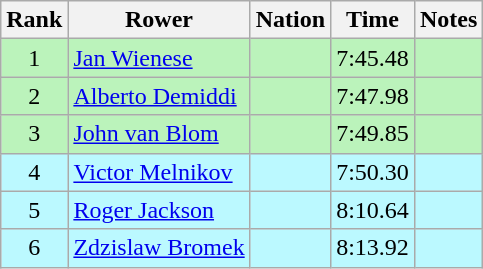<table class="wikitable sortable" style="text-align:center">
<tr>
<th>Rank</th>
<th>Rower</th>
<th>Nation</th>
<th>Time</th>
<th>Notes</th>
</tr>
<tr bgcolor=bbf3bb>
<td>1</td>
<td align=left><a href='#'>Jan Wienese</a></td>
<td align=left></td>
<td>7:45.48</td>
<td></td>
</tr>
<tr bgcolor=bbf3bb>
<td>2</td>
<td align=left><a href='#'>Alberto Demiddi</a></td>
<td align=left></td>
<td>7:47.98</td>
<td></td>
</tr>
<tr bgcolor=bbf3bb>
<td>3</td>
<td align=left><a href='#'>John van Blom</a></td>
<td align=left></td>
<td>7:49.85</td>
<td></td>
</tr>
<tr bgcolor=bbf9ff>
<td>4</td>
<td align=left><a href='#'>Victor Melnikov</a></td>
<td align=left></td>
<td>7:50.30</td>
<td></td>
</tr>
<tr bgcolor=bbf9ff>
<td>5</td>
<td align=left><a href='#'>Roger Jackson</a></td>
<td align=left></td>
<td>8:10.64</td>
<td></td>
</tr>
<tr bgcolor=bbf9ff>
<td>6</td>
<td align=left><a href='#'>Zdzislaw Bromek</a></td>
<td align=left></td>
<td>8:13.92</td>
<td></td>
</tr>
</table>
